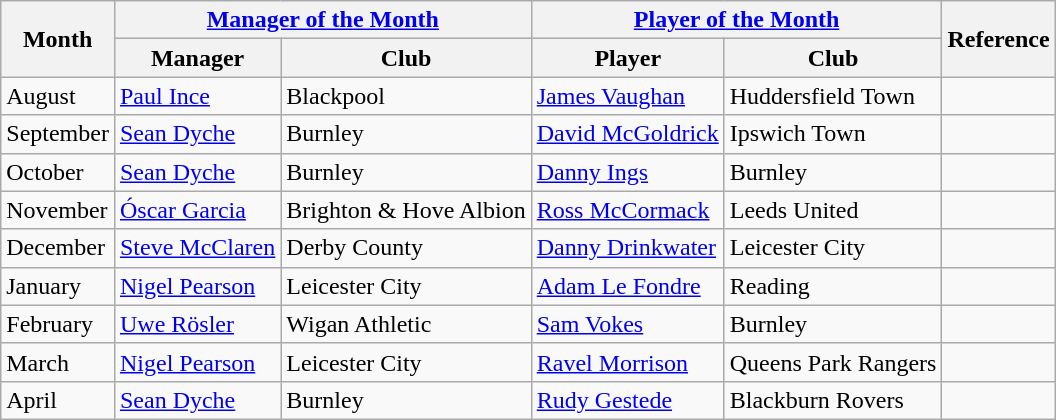<table class="wikitable">
<tr>
<th rowspan="2">Month</th>
<th colspan="2"><a href='#'>Manager of the Month</a></th>
<th colspan="2"><a href='#'>Player of the Month</a></th>
<th rowspan="2">Reference</th>
</tr>
<tr>
<th>Manager</th>
<th>Club</th>
<th>Player</th>
<th>Club</th>
</tr>
<tr>
<td>August</td>
<td><a href='#'>Paul Ince</a></td>
<td>Blackpool</td>
<td><a href='#'>James Vaughan</a></td>
<td>Huddersfield Town</td>
<td align=center></td>
</tr>
<tr>
<td>September</td>
<td><a href='#'>Sean Dyche</a></td>
<td>Burnley</td>
<td><a href='#'>David McGoldrick</a></td>
<td>Ipswich Town</td>
<td align=center></td>
</tr>
<tr>
<td>October</td>
<td><a href='#'>Sean Dyche</a></td>
<td>Burnley</td>
<td><a href='#'>Danny Ings</a></td>
<td>Burnley</td>
<td align=center></td>
</tr>
<tr>
<td>November</td>
<td><a href='#'>Óscar Garcia</a></td>
<td>Brighton & Hove Albion</td>
<td><a href='#'>Ross McCormack</a></td>
<td>Leeds United</td>
<td align=center></td>
</tr>
<tr>
<td>December</td>
<td><a href='#'>Steve McClaren</a></td>
<td>Derby County</td>
<td><a href='#'>Danny Drinkwater</a></td>
<td>Leicester City</td>
<td align=center></td>
</tr>
<tr>
<td>January</td>
<td><a href='#'>Nigel Pearson</a></td>
<td>Leicester City</td>
<td><a href='#'>Adam Le Fondre</a></td>
<td>Reading</td>
<td align=center></td>
</tr>
<tr>
<td>February</td>
<td><a href='#'>Uwe Rösler</a></td>
<td>Wigan Athletic</td>
<td ]><a href='#'>Sam Vokes</a></td>
<td>Burnley</td>
<td align=center></td>
</tr>
<tr>
<td>March</td>
<td><a href='#'>Nigel Pearson</a></td>
<td>Leicester City</td>
<td ]><a href='#'>Ravel Morrison</a></td>
<td>Queens Park Rangers</td>
<td align=center></td>
</tr>
<tr>
<td>April</td>
<td><a href='#'>Sean Dyche</a></td>
<td>Burnley</td>
<td ]><a href='#'>Rudy Gestede</a></td>
<td>Blackburn Rovers</td>
<td align=center></td>
</tr>
</table>
